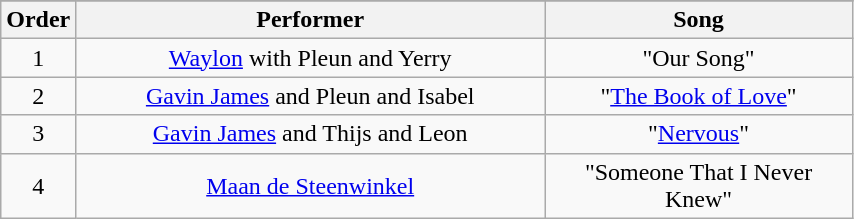<table class="wikitable" style="text-align:center; width:45%;">
<tr>
</tr>
<tr>
<th style="width:01%;">Order</th>
<th style="width:60%;">Performer</th>
<th style="width:50%;">Song</th>
</tr>
<tr>
<td>1</td>
<td><a href='#'>Waylon</a> with Pleun and Yerry</td>
<td>"Our Song"</td>
</tr>
<tr>
<td>2</td>
<td><a href='#'>Gavin James</a> and Pleun and Isabel</td>
<td>"<a href='#'>The Book of Love</a>"</td>
</tr>
<tr>
<td>3</td>
<td><a href='#'>Gavin James</a> and Thijs and Leon</td>
<td>"<a href='#'>Nervous</a>"</td>
</tr>
<tr>
<td>4</td>
<td><a href='#'>Maan de Steenwinkel</a></td>
<td>"Someone That I Never Knew"</td>
</tr>
</table>
